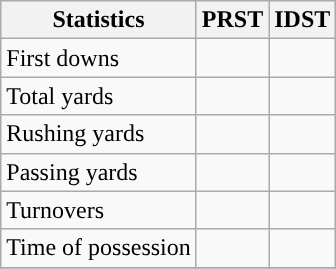<table class="wikitable" style="float: left;">
<tr>
<th>Statistics</th>
<th>PRST</th>
<th>IDST</th>
</tr>
<tr>
<td>First downs</td>
<td></td>
<td></td>
</tr>
<tr>
<td>Total yards</td>
<td></td>
<td></td>
</tr>
<tr>
<td>Rushing yards</td>
<td></td>
<td></td>
</tr>
<tr>
<td>Passing yards</td>
<td></td>
<td></td>
</tr>
<tr>
<td>Turnovers</td>
<td></td>
<td></td>
</tr>
<tr>
<td>Time of possession</td>
<td></td>
<td></td>
</tr>
<tr>
</tr>
</table>
